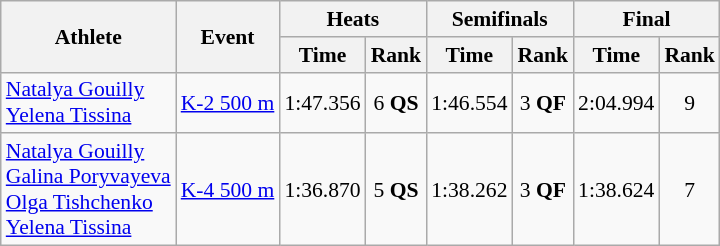<table class=wikitable style="font-size:90%">
<tr>
<th rowspan="2">Athlete</th>
<th rowspan="2">Event</th>
<th colspan="2">Heats</th>
<th colspan="2">Semifinals</th>
<th colspan="2">Final</th>
</tr>
<tr>
<th>Time</th>
<th>Rank</th>
<th>Time</th>
<th>Rank</th>
<th>Time</th>
<th>Rank</th>
</tr>
<tr>
<td><a href='#'>Natalya Gouilly</a><br><a href='#'>Yelena Tissina</a></td>
<td><a href='#'>K-2 500 m</a></td>
<td align=center>1:47.356</td>
<td align=center>6 <strong>QS</strong></td>
<td align=center>1:46.554</td>
<td align=center>3 <strong>QF</strong></td>
<td align=center>2:04.994</td>
<td align=center>9</td>
</tr>
<tr>
<td><a href='#'>Natalya Gouilly</a><br><a href='#'>Galina Poryvayeva</a><br><a href='#'>Olga Tishchenko</a><br><a href='#'>Yelena Tissina</a></td>
<td><a href='#'>K-4 500 m</a></td>
<td align=center>1:36.870</td>
<td align=center>5 <strong>QS</strong></td>
<td align=center>1:38.262</td>
<td align=center>3 <strong>QF</strong></td>
<td align=center>1:38.624</td>
<td align=center>7</td>
</tr>
</table>
